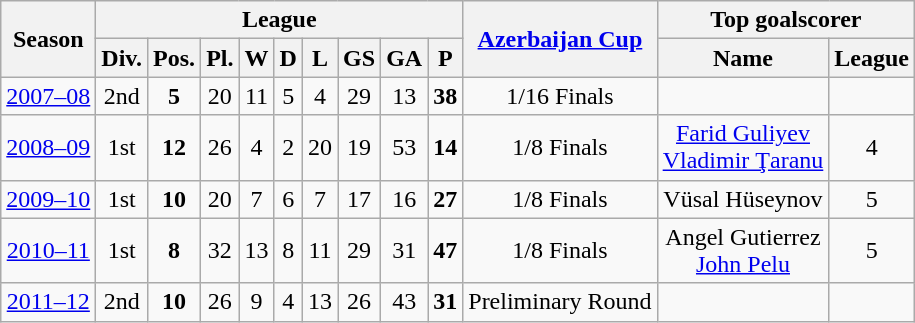<table class="wikitable">
<tr>
<th rowspan="2">Season</th>
<th colspan="9">League</th>
<th rowspan="2"><a href='#'>Azerbaijan Cup</a></th>
<th colspan="3">Top goalscorer</th>
</tr>
<tr>
<th>Div.</th>
<th>Pos.</th>
<th>Pl.</th>
<th>W</th>
<th>D</th>
<th>L</th>
<th>GS</th>
<th>GA</th>
<th>P</th>
<th>Name</th>
<th>League</th>
</tr>
<tr>
<td align=center><a href='#'>2007–08</a></td>
<td align=center>2nd</td>
<td align=center><strong>5</strong></td>
<td align=center>20</td>
<td align=center>11</td>
<td align=center>5</td>
<td align=center>4</td>
<td align=center>29</td>
<td align=center>13</td>
<td align=center><strong>38</strong></td>
<td align=center>1/16 Finals</td>
<td align=center></td>
<td align=center></td>
</tr>
<tr>
<td align=center><a href='#'>2008–09</a></td>
<td align=center>1st</td>
<td align=center><strong>12</strong></td>
<td align=center>26</td>
<td align=center>4</td>
<td align=center>2</td>
<td align=center>20</td>
<td align=center>19</td>
<td align=center>53</td>
<td align=center><strong>14</strong></td>
<td align=center>1/8 Finals</td>
<td align=center> <a href='#'>Farid Guliyev</a> <br>  <a href='#'>Vladimir Ţaranu</a></td>
<td align=center>4</td>
</tr>
<tr>
<td align=center><a href='#'>2009–10</a></td>
<td align=center>1st</td>
<td align=center><strong>10</strong></td>
<td align=center>20</td>
<td align=center>7</td>
<td align=center>6</td>
<td align=center>7</td>
<td align=center>17</td>
<td align=center>16</td>
<td align=center><strong>27</strong></td>
<td align=center>1/8 Finals</td>
<td align=center> Vüsal Hüseynov</td>
<td align=center>5</td>
</tr>
<tr>
<td align=center><a href='#'>2010–11</a></td>
<td align=center>1st</td>
<td align=center><strong>8</strong></td>
<td align=center>32</td>
<td align=center>13</td>
<td align=center>8</td>
<td align=center>11</td>
<td align=center>29</td>
<td align=center>31</td>
<td align=center><strong>47</strong></td>
<td align=center>1/8 Finals</td>
<td align=center> Angel Gutierrez <br>  <a href='#'>John Pelu</a></td>
<td align=center>5</td>
</tr>
<tr>
<td align=center><a href='#'>2011–12</a></td>
<td align=center>2nd</td>
<td align=center><strong>10</strong></td>
<td align=center>26</td>
<td align=center>9</td>
<td align=center>4</td>
<td align=center>13</td>
<td align=center>26</td>
<td align=center>43</td>
<td align=center><strong>31</strong></td>
<td align=center>Preliminary Round</td>
<td align=center></td>
<td align=center></td>
</tr>
</table>
